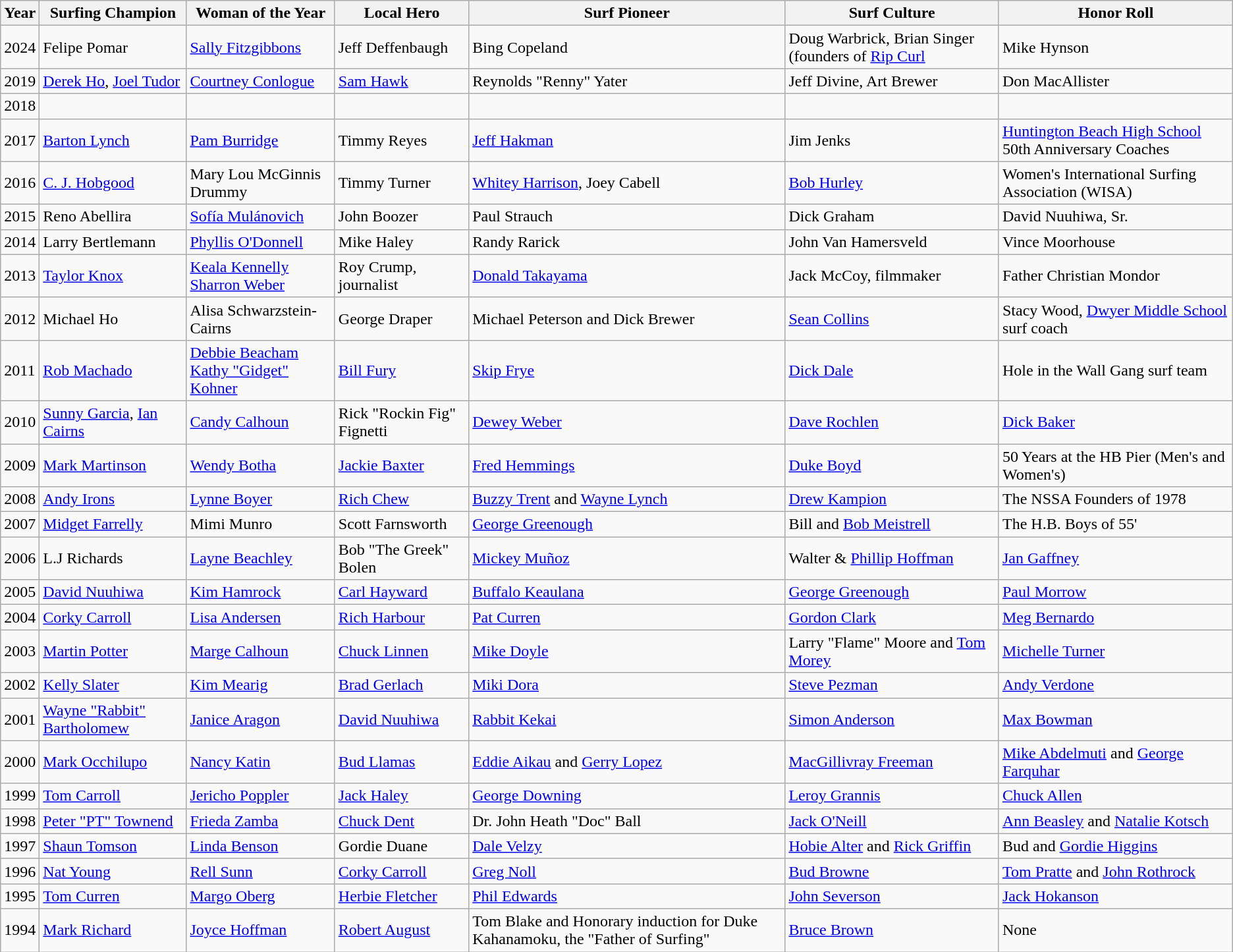<table class="wikitable" border="1">
<tr>
<th>Year</th>
<th>Surfing Champion</th>
<th>Woman of the Year</th>
<th>Local Hero</th>
<th>Surf Pioneer</th>
<th>Surf Culture</th>
<th>Honor Roll</th>
</tr>
<tr>
<td>2024</td>
<td>Felipe Pomar</td>
<td><a href='#'>Sally Fitzgibbons</a></td>
<td>Jeff Deffenbaugh</td>
<td>Bing Copeland</td>
<td>Doug Warbrick, Brian Singer (founders of <a href='#'>Rip Curl</a></td>
<td>Mike Hynson</td>
</tr>
<tr>
<td>2019</td>
<td><a href='#'>Derek Ho</a>, <a href='#'>Joel Tudor</a></td>
<td><a href='#'>Courtney Conlogue</a></td>
<td><a href='#'>Sam Hawk</a></td>
<td>Reynolds "Renny" Yater</td>
<td>Jeff Divine, Art Brewer</td>
<td>Don MacAllister</td>
</tr>
<tr>
<td>2018</td>
<td></td>
<td></td>
<td></td>
<td></td>
<td></td>
<td></td>
</tr>
<tr>
<td>2017</td>
<td><a href='#'>Barton Lynch</a></td>
<td><a href='#'>Pam Burridge</a></td>
<td>Timmy Reyes</td>
<td><a href='#'>Jeff Hakman</a></td>
<td>Jim Jenks</td>
<td><a href='#'>Huntington Beach High School</a> 50th Anniversary Coaches</td>
</tr>
<tr>
<td>2016</td>
<td><a href='#'>C. J. Hobgood</a></td>
<td>Mary Lou McGinnis Drummy</td>
<td>Timmy Turner</td>
<td><a href='#'>Whitey Harrison</a>, Joey Cabell</td>
<td><a href='#'>Bob Hurley</a></td>
<td>Women's International Surfing Association (WISA)</td>
</tr>
<tr>
<td>2015</td>
<td>Reno Abellira</td>
<td><a href='#'>Sofía Mulánovich</a></td>
<td>John Boozer</td>
<td>Paul Strauch</td>
<td>Dick Graham</td>
<td>David Nuuhiwa, Sr.</td>
</tr>
<tr>
<td>2014</td>
<td>Larry Bertlemann</td>
<td><a href='#'>Phyllis O'Donnell</a></td>
<td>Mike Haley</td>
<td>Randy Rarick</td>
<td>John Van Hamersveld</td>
<td>Vince Moorhouse</td>
</tr>
<tr>
<td>2013</td>
<td><a href='#'>Taylor Knox</a></td>
<td><a href='#'>Keala Kennelly</a><br><a href='#'>Sharron Weber</a></td>
<td>Roy Crump, journalist </td>
<td><a href='#'>Donald Takayama</a></td>
<td>Jack McCoy, filmmaker</td>
<td>Father Christian Mondor</td>
</tr>
<tr>
<td>2012</td>
<td>Michael Ho</td>
<td>Alisa Schwarzstein-Cairns</td>
<td>George Draper</td>
<td>Michael Peterson and Dick Brewer</td>
<td><a href='#'>Sean Collins</a></td>
<td>Stacy Wood, <a href='#'>Dwyer Middle School</a> surf coach</td>
</tr>
<tr>
<td>2011</td>
<td><a href='#'>Rob Machado</a></td>
<td><a href='#'>Debbie Beacham</a><br><a href='#'>Kathy "Gidget" Kohner</a></td>
<td><a href='#'>Bill Fury</a></td>
<td><a href='#'>Skip Frye</a></td>
<td><a href='#'>Dick Dale</a></td>
<td>Hole in the Wall Gang surf team </td>
</tr>
<tr>
<td>2010</td>
<td><a href='#'>Sunny Garcia</a>, <a href='#'>Ian Cairns</a></td>
<td><a href='#'>Candy Calhoun</a></td>
<td>Rick "Rockin Fig" Fignetti</td>
<td><a href='#'>Dewey Weber</a></td>
<td><a href='#'>Dave Rochlen</a></td>
<td><a href='#'>Dick Baker</a></td>
</tr>
<tr>
<td>2009</td>
<td><a href='#'>Mark Martinson</a></td>
<td><a href='#'>Wendy Botha</a></td>
<td><a href='#'>Jackie Baxter</a></td>
<td><a href='#'>Fred Hemmings</a></td>
<td><a href='#'>Duke Boyd</a></td>
<td>50 Years at the HB Pier (Men's and Women's)</td>
</tr>
<tr>
<td>2008</td>
<td><a href='#'>Andy Irons</a></td>
<td><a href='#'>Lynne Boyer</a></td>
<td><a href='#'>Rich Chew</a></td>
<td><a href='#'>Buzzy Trent</a> and <a href='#'>Wayne Lynch</a></td>
<td><a href='#'>Drew Kampion</a></td>
<td>The NSSA Founders of 1978</td>
</tr>
<tr>
<td>2007</td>
<td><a href='#'>Midget Farrelly</a></td>
<td>Mimi Munro</td>
<td>Scott Farnsworth</td>
<td><a href='#'>George Greenough</a></td>
<td>Bill and <a href='#'>Bob Meistrell</a></td>
<td>The H.B. Boys of 55'</td>
</tr>
<tr>
<td>2006</td>
<td>L.J Richards</td>
<td><a href='#'>Layne Beachley</a></td>
<td>Bob "The Greek" Bolen</td>
<td><a href='#'>Mickey Muñoz</a></td>
<td>Walter & <a href='#'>Phillip Hoffman</a></td>
<td><a href='#'>Jan Gaffney</a></td>
</tr>
<tr>
<td>2005</td>
<td><a href='#'>David Nuuhiwa</a></td>
<td><a href='#'>Kim Hamrock</a></td>
<td><a href='#'>Carl Hayward</a></td>
<td><a href='#'>Buffalo Keaulana</a></td>
<td><a href='#'>George Greenough</a></td>
<td><a href='#'>Paul Morrow</a></td>
</tr>
<tr>
<td>2004</td>
<td><a href='#'>Corky Carroll</a></td>
<td><a href='#'>Lisa Andersen</a></td>
<td><a href='#'>Rich Harbour</a></td>
<td><a href='#'>Pat Curren</a></td>
<td><a href='#'>Gordon Clark</a></td>
<td><a href='#'>Meg Bernardo</a></td>
</tr>
<tr>
<td>2003</td>
<td><a href='#'>Martin Potter</a></td>
<td><a href='#'>Marge Calhoun</a></td>
<td><a href='#'>Chuck Linnen</a></td>
<td><a href='#'>Mike Doyle</a></td>
<td>Larry "Flame" Moore and <a href='#'>Tom Morey</a></td>
<td><a href='#'>Michelle Turner</a></td>
</tr>
<tr>
<td>2002</td>
<td><a href='#'>Kelly Slater</a></td>
<td><a href='#'>Kim Mearig</a></td>
<td><a href='#'>Brad Gerlach</a></td>
<td><a href='#'>Miki Dora</a></td>
<td><a href='#'>Steve Pezman</a></td>
<td><a href='#'>Andy Verdone</a></td>
</tr>
<tr>
<td>2001</td>
<td><a href='#'>Wayne "Rabbit" Bartholomew</a></td>
<td><a href='#'>Janice Aragon</a></td>
<td><a href='#'>David Nuuhiwa</a></td>
<td><a href='#'>Rabbit Kekai</a></td>
<td><a href='#'>Simon Anderson</a></td>
<td><a href='#'>Max Bowman</a></td>
</tr>
<tr>
<td>2000</td>
<td><a href='#'>Mark Occhilupo</a></td>
<td><a href='#'>Nancy Katin</a></td>
<td><a href='#'>Bud Llamas</a></td>
<td><a href='#'>Eddie Aikau</a> and <a href='#'>Gerry Lopez</a></td>
<td><a href='#'>MacGillivray Freeman</a></td>
<td><a href='#'>Mike Abdelmuti</a> and <a href='#'>George Farquhar</a></td>
</tr>
<tr>
<td>1999</td>
<td><a href='#'>Tom Carroll</a></td>
<td><a href='#'>Jericho Poppler</a></td>
<td><a href='#'>Jack Haley</a></td>
<td><a href='#'>George Downing</a></td>
<td><a href='#'>Leroy Grannis</a></td>
<td><a href='#'>Chuck Allen</a></td>
</tr>
<tr>
<td>1998</td>
<td><a href='#'>Peter "PT" Townend</a></td>
<td><a href='#'>Frieda Zamba</a></td>
<td><a href='#'>Chuck Dent</a></td>
<td>Dr. John Heath "Doc" Ball</td>
<td><a href='#'>Jack O'Neill</a></td>
<td><a href='#'>Ann Beasley</a> and <a href='#'>Natalie Kotsch</a></td>
</tr>
<tr>
<td>1997</td>
<td><a href='#'>Shaun Tomson</a></td>
<td><a href='#'>Linda Benson</a></td>
<td>Gordie Duane</td>
<td><a href='#'>Dale Velzy</a></td>
<td><a href='#'>Hobie Alter</a> and <a href='#'>Rick Griffin</a></td>
<td>Bud and <a href='#'>Gordie Higgins</a></td>
</tr>
<tr>
<td>1996</td>
<td><a href='#'>Nat Young</a></td>
<td><a href='#'>Rell Sunn</a></td>
<td><a href='#'>Corky Carroll</a></td>
<td><a href='#'>Greg Noll</a></td>
<td><a href='#'>Bud Browne</a></td>
<td><a href='#'>Tom Pratte</a> and <a href='#'>John Rothrock</a></td>
</tr>
<tr>
<td>1995</td>
<td><a href='#'>Tom Curren</a></td>
<td><a href='#'>Margo Oberg</a></td>
<td><a href='#'>Herbie Fletcher</a></td>
<td><a href='#'>Phil Edwards</a></td>
<td><a href='#'>John Severson</a></td>
<td><a href='#'>Jack Hokanson</a></td>
</tr>
<tr>
<td>1994</td>
<td><a href='#'>Mark Richard</a></td>
<td><a href='#'>Joyce Hoffman</a></td>
<td><a href='#'>Robert August</a></td>
<td>Tom Blake and Honorary induction for Duke Kahanamoku, the  "Father of Surfing"</td>
<td><a href='#'>Bruce Brown</a></td>
<td>None</td>
</tr>
</table>
